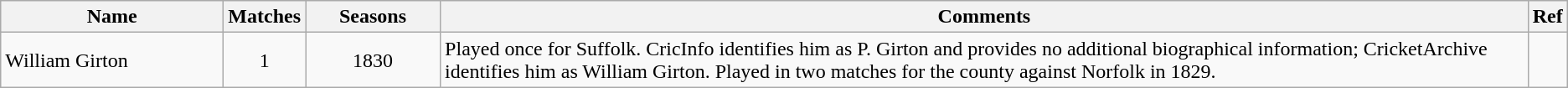<table class="wikitable">
<tr>
<th style="width:170px">Name</th>
<th>Matches</th>
<th style="width: 100px">Seasons</th>
<th>Comments</th>
<th>Ref</th>
</tr>
<tr>
<td>William Girton</td>
<td align=center>1</td>
<td align=center>1830</td>
<td>Played once for Suffolk. CricInfo identifies him as P. Girton and provides no additional biographical information; CricketArchive identifies him as William Girton. Played in two matches for the county against Norfolk in 1829.</td>
<td></td>
</tr>
</table>
